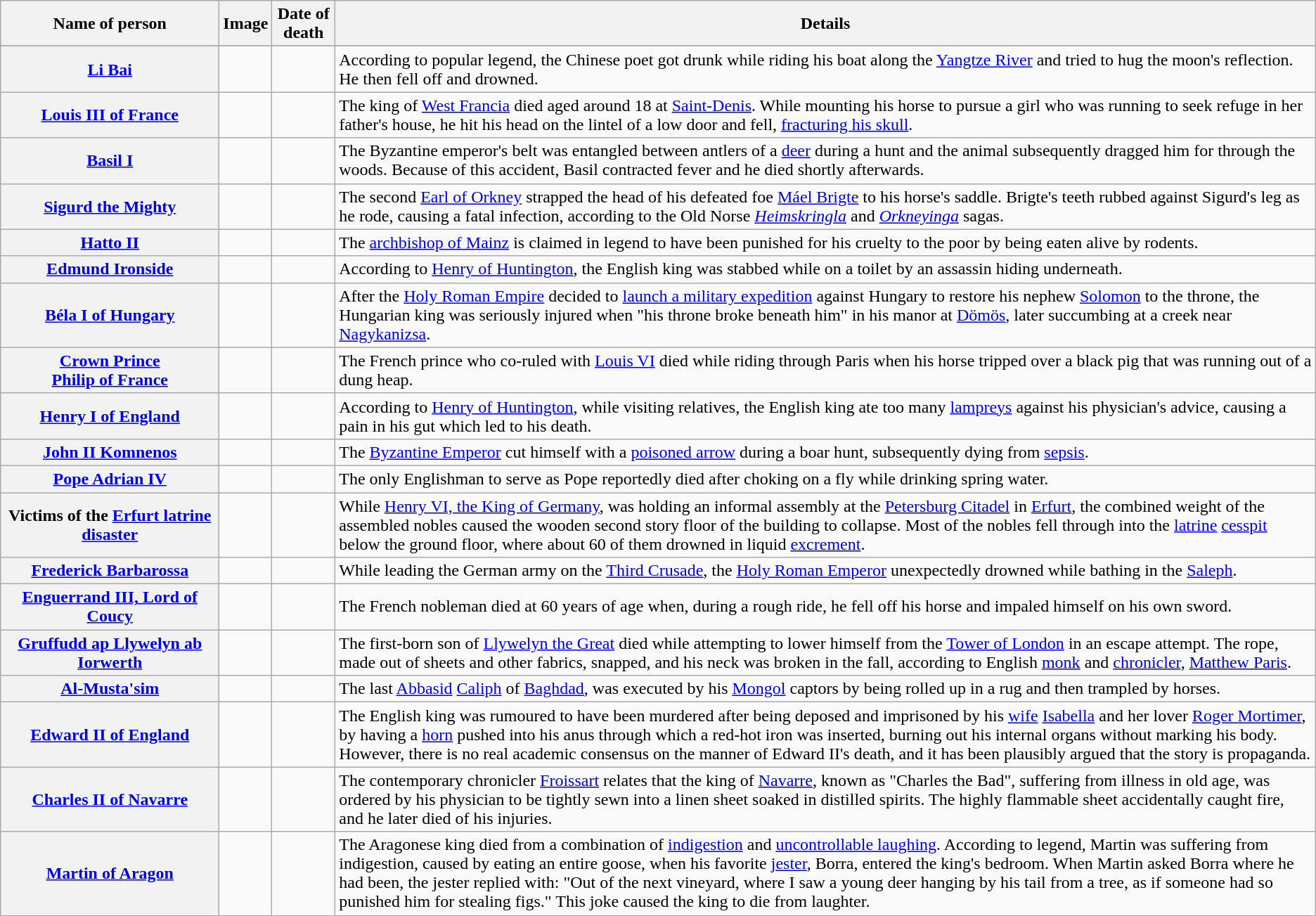<table class="wikitable">
<tr>
<th style="width:150pt;">Name of person</th>
<th scope="col">Image</th>
<th scope="col">Date of death</th>
<th scope="col">Details</th>
</tr>
<tr>
</tr>
<tr>
<th><a href='#'>Li Bai</a></th>
<td></td>
<td></td>
<td>According to popular legend, the Chinese poet got drunk while riding his boat along the <a href='#'>Yangtze River</a> and tried to hug the moon's reflection. He then fell off and drowned.</td>
</tr>
<tr>
<th><a href='#'>Louis III of France</a></th>
<td></td>
<td></td>
<td>The king of <a href='#'>West Francia</a> died aged around 18 at <a href='#'>Saint-Denis</a>. While mounting his horse to pursue a girl who was running to seek refuge in her father's house, he hit his head on the lintel of a low door and fell, <a href='#'>fracturing his skull</a>.</td>
</tr>
<tr>
<th><a href='#'>Basil I</a></th>
<td></td>
<td></td>
<td>The Byzantine emperor's belt was entangled between antlers of a <a href='#'>deer</a> during a hunt and the animal subsequently dragged him for  through the woods. Because of this accident, Basil contracted fever and he died shortly afterwards.</td>
</tr>
<tr>
<th><a href='#'>Sigurd the Mighty</a></th>
<td></td>
<td></td>
<td>The second <a href='#'>Earl of Orkney</a> strapped the head of his defeated foe <a href='#'>Máel Brigte</a> to his horse's saddle. Brigte's teeth rubbed against Sigurd's leg as he rode, causing a fatal infection, according to the Old Norse <em><a href='#'>Heimskringla</a></em> and <em><a href='#'>Orkneyinga</a></em> sagas.</td>
</tr>
<tr>
<th><a href='#'>Hatto II</a></th>
<td></td>
<td></td>
<td>The <a href='#'>archbishop of Mainz</a> is claimed in legend to have been punished for his cruelty to the poor by being eaten alive by rodents.</td>
</tr>
<tr>
<th><a href='#'>Edmund Ironside</a></th>
<td></td>
<td></td>
<td>According to <a href='#'>Henry of Huntington</a>, the English king was stabbed while on a toilet by an assassin hiding underneath.</td>
</tr>
<tr>
<th><a href='#'>Béla I of Hungary</a></th>
<td></td>
<td></td>
<td>After the <a href='#'>Holy Roman Empire</a> decided to <a href='#'>launch a military expedition</a> against Hungary to restore his nephew <a href='#'>Solomon</a> to the throne, the Hungarian king was seriously injured when "his throne broke beneath him" in his manor at <a href='#'>Dömös</a>, later succumbing at a creek near <a href='#'>Nagykanizsa</a>.</td>
</tr>
<tr>
<th><a href='#'>Crown Prince<br>Philip of France</a></th>
<td></td>
<td></td>
<td>The French prince who co-ruled with <a href='#'>Louis VI</a> died while riding through Paris when his horse tripped over a black pig that was running out of a dung heap.</td>
</tr>
<tr>
<th><a href='#'>Henry I of England</a></th>
<td></td>
<td></td>
<td>According to <a href='#'>Henry of Huntington</a>, while visiting relatives, the English king ate too many <a href='#'>lampreys</a> against his physician's advice, causing a pain in his gut which led to his death.</td>
</tr>
<tr>
<th><a href='#'>John II Komnenos</a></th>
<td></td>
<td></td>
<td>The <a href='#'>Byzantine Emperor</a> cut himself with a <a href='#'>poisoned arrow</a> during a boar hunt, subsequently dying from <a href='#'>sepsis</a>.</td>
</tr>
<tr>
<th><a href='#'>Pope Adrian IV</a></th>
<td></td>
<td></td>
<td>The only Englishman to serve as Pope reportedly died after choking on a fly while drinking spring water.</td>
</tr>
<tr>
<th>Victims of the <a href='#'>Erfurt latrine disaster</a></th>
<td></td>
<td></td>
<td>While <a href='#'>Henry VI, the King of Germany</a>, was holding an informal assembly at the <a href='#'>Petersburg Citadel</a> in <a href='#'>Erfurt</a>, the combined weight of the assembled nobles caused the wooden second story floor of the building to collapse. Most of the nobles fell through into the <a href='#'>latrine</a> <a href='#'>cesspit</a> below the ground floor, where about 60 of them drowned in liquid <a href='#'>excrement</a>.</td>
</tr>
<tr>
<th><a href='#'>Frederick Barbarossa</a></th>
<td></td>
<td></td>
<td>While leading the German army on the <a href='#'>Third Crusade</a>, the <a href='#'>Holy Roman Emperor</a> unexpectedly drowned while bathing in the <a href='#'>Saleph</a>.</td>
</tr>
<tr>
<th><a href='#'>Enguerrand III, Lord of Coucy</a></th>
<td></td>
<td></td>
<td>The French nobleman died at 60 years of age when, during a rough ride, he fell off his horse and impaled himself on his own sword.</td>
</tr>
<tr>
<th><a href='#'>Gruffudd ap Llywelyn ab Iorwerth</a></th>
<td></td>
<td></td>
<td>The first-born son of <a href='#'>Llywelyn the Great</a> died while attempting to lower himself from the <a href='#'>Tower of London</a> in an escape attempt. The rope, made out of sheets and other fabrics, snapped, and his neck was broken in the fall, according to English <a href='#'>monk</a> and <a href='#'>chronicler</a>, <a href='#'>Matthew Paris</a>.</td>
</tr>
<tr>
<th><a href='#'>Al-Musta'sim</a></th>
<td></td>
<td></td>
<td>The last <a href='#'>Abbasid</a> <a href='#'>Caliph</a> of <a href='#'>Baghdad</a>, was executed by his <a href='#'>Mongol</a> captors by being rolled up in a rug and then trampled by horses.</td>
</tr>
<tr>
<th><a href='#'>Edward II of England</a></th>
<td></td>
<td></td>
<td>The English king was rumoured to have been murdered after being deposed and imprisoned by his <a href='#'>wife</a> <a href='#'>Isabella</a> and her lover <a href='#'>Roger Mortimer</a>, by having a <a href='#'>horn</a> pushed into his anus through which a red-hot iron was inserted, burning out his internal organs without marking his body. However, there is no real academic consensus on the manner of Edward II's death, and it has been plausibly argued that the story is propaganda.</td>
</tr>
<tr>
<th><a href='#'>Charles II of Navarre</a></th>
<td></td>
<td></td>
<td>The contemporary chronicler <a href='#'>Froissart</a> relates that the king of <a href='#'>Navarre</a>, known as "Charles the Bad", suffering from illness in old age, was ordered by his physician to be tightly sewn into a linen sheet soaked in distilled spirits. The highly flammable sheet accidentally caught fire, and he later died of his injuries.</td>
</tr>
<tr>
<th><a href='#'>Martin of Aragon</a></th>
<td></td>
<td></td>
<td>The Aragonese king died from a combination of <a href='#'>indigestion</a> and <a href='#'>uncontrollable laughing</a>. According to legend, Martin was suffering from indigestion, caused by eating an entire goose, when his favorite <a href='#'>jester</a>, Borra, entered the king's bedroom. When Martin asked Borra where he had been, the jester replied with: "Out of the next vineyard, where I saw a young deer hanging by his tail from a tree, as if someone had so punished him for stealing figs." This joke caused the king to die from laughter.</td>
</tr>
</table>
